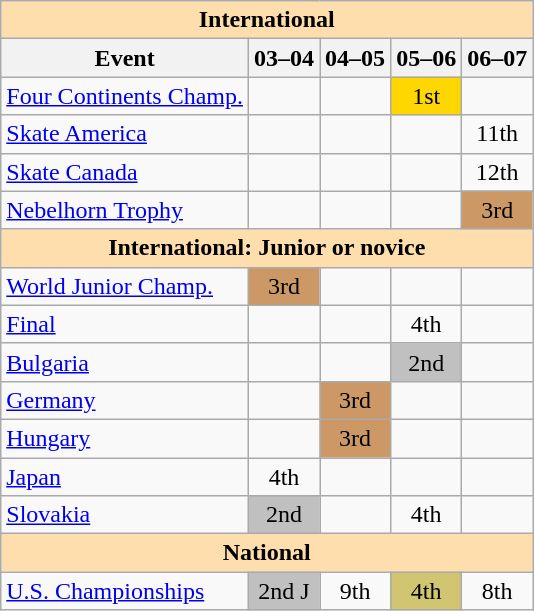<table class="wikitable" style="text-align:center">
<tr>
<th colspan="5" style="background-color: #ffdead; " align="center">International</th>
</tr>
<tr>
<th>Event</th>
<th>03–04</th>
<th>04–05</th>
<th>05–06</th>
<th>06–07</th>
</tr>
<tr>
<td align=left><a href='#'>Four Continents Champ.</a></td>
<td></td>
<td></td>
<td bgcolor=gold>1st</td>
<td></td>
</tr>
<tr>
<td align=left> <a href='#'>Skate America</a></td>
<td></td>
<td></td>
<td></td>
<td>11th</td>
</tr>
<tr>
<td align=left> <a href='#'>Skate Canada</a></td>
<td></td>
<td></td>
<td></td>
<td>12th</td>
</tr>
<tr>
<td align=left><a href='#'>Nebelhorn Trophy</a></td>
<td></td>
<td></td>
<td></td>
<td bgcolor=cc9966>3rd</td>
</tr>
<tr>
<th colspan="5" style="background-color: #ffdead; " align="center">International: Junior or novice</th>
</tr>
<tr>
<td align=left><a href='#'>World Junior Champ.</a></td>
<td bgcolor="cc9966">3rd</td>
<td></td>
<td></td>
<td></td>
</tr>
<tr>
<td align=left> <a href='#'>Final</a></td>
<td></td>
<td></td>
<td>4th</td>
<td></td>
</tr>
<tr>
<td align=left> <a href='#'>Bulgaria</a></td>
<td></td>
<td></td>
<td bgcolor=silver>2nd</td>
<td></td>
</tr>
<tr>
<td align=left> <a href='#'>Germany</a></td>
<td></td>
<td bgcolor=cc9966>3rd</td>
<td></td>
<td></td>
</tr>
<tr>
<td align=left> <a href='#'>Hungary</a></td>
<td></td>
<td bgcolor=cc9966>3rd</td>
<td></td>
<td></td>
</tr>
<tr>
<td align=left> <a href='#'>Japan</a></td>
<td>4th</td>
<td></td>
<td></td>
<td></td>
</tr>
<tr>
<td align=left> <a href='#'>Slovakia</a></td>
<td bgcolor="silver">2nd</td>
<td></td>
<td>4th</td>
<td></td>
</tr>
<tr>
<th colspan="5" style="background-color: #ffdead; " align="center">National</th>
</tr>
<tr>
<td align="left"><a href='#'>U.S. Championships</a></td>
<td bgcolor="silver">2nd J</td>
<td>9th</td>
<td bgcolor="d1c571">4th</td>
<td>8th</td>
</tr>
</table>
